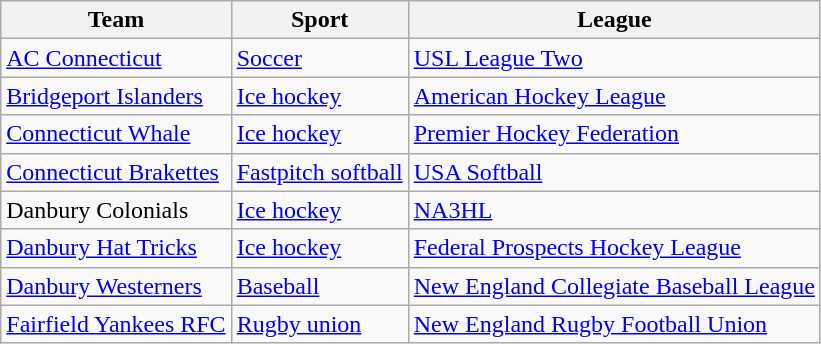<table class="wikitable sortable">
<tr>
<th>Team</th>
<th>Sport</th>
<th>League</th>
</tr>
<tr>
<td><a href='#'>AC Connecticut</a></td>
<td><a href='#'>Soccer</a></td>
<td><a href='#'>USL League Two</a></td>
</tr>
<tr>
<td><a href='#'>Bridgeport Islanders</a></td>
<td><a href='#'>Ice hockey</a></td>
<td><a href='#'>American Hockey League</a></td>
</tr>
<tr>
<td><a href='#'>Connecticut Whale</a></td>
<td><a href='#'>Ice hockey</a></td>
<td><a href='#'>Premier Hockey Federation</a></td>
</tr>
<tr>
<td><a href='#'>Connecticut Brakettes</a></td>
<td><a href='#'>Fastpitch softball</a></td>
<td><a href='#'>USA Softball</a></td>
</tr>
<tr>
<td>Danbury Colonials</td>
<td><a href='#'>Ice hockey</a></td>
<td><a href='#'>NA3HL</a></td>
</tr>
<tr>
<td><a href='#'>Danbury Hat Tricks</a></td>
<td><a href='#'>Ice hockey</a></td>
<td><a href='#'>Federal Prospects Hockey League</a></td>
</tr>
<tr>
<td><a href='#'>Danbury Westerners</a></td>
<td><a href='#'>Baseball</a></td>
<td><a href='#'>New England Collegiate Baseball League</a></td>
</tr>
<tr>
<td><a href='#'>Fairfield Yankees RFC</a></td>
<td><a href='#'>Rugby union</a></td>
<td><a href='#'>New England Rugby Football Union</a></td>
</tr>
</table>
